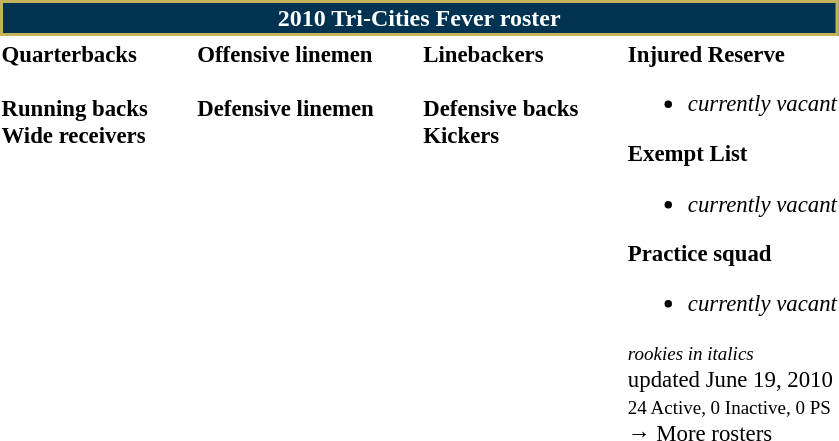<table class="toccolours" style="text-align: left;">
<tr>
<th colspan="7" style="background:#003352; border:2px solid #C5B358; color:white; text-align:center;"><strong>2010 Tri-Cities Fever roster</strong></th>
</tr>
<tr>
<td style="font-size: 95%;" valign="top"><strong>Quarterbacks</strong><br>
<br><strong>Running backs</strong>
<br><strong>Wide receivers</strong>





</td>
<td style="width: 25px;"></td>
<td style="font-size: 95%;" valign="top"><strong>Offensive linemen</strong><br>

<br><strong>Defensive linemen</strong>



</td>
<td style="width: 25px;"></td>
<td style="font-size: 95%;" valign="top"><strong>Linebackers</strong><br>
<br><strong>Defensive backs</strong>




<br><strong>Kickers</strong>
</td>
<td style="width: 25px;"></td>
<td style="font-size: 95%;" valign="top"><strong>Injured Reserve</strong><br><ul><li><em>currently vacant</em></li></ul><strong>Exempt List</strong><ul><li><em>currently vacant</em></li></ul><strong>Practice squad</strong><ul><li><em>currently vacant</em></li></ul><small><em>rookies in italics</em></small><br>
<span></span> updated June 19, 2010<br>
<small>24 Active, 0 Inactive, 0 PS</small><br>→ More rosters</td>
</tr>
<tr>
</tr>
</table>
